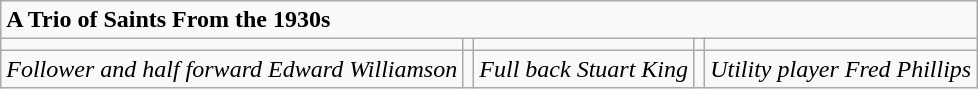<table class="wikitable">
<tr>
<td colspan="5"><strong>A Trio of Saints From the 1930s</strong></td>
</tr>
<tr>
<td></td>
<td></td>
<td></td>
<td></td>
<td></td>
</tr>
<tr>
<td><em>Follower and half forward Edward Williamson</em></td>
<td></td>
<td><em>Full back Stuart King</em></td>
<td></td>
<td><em>Utility player Fred Phillips</em></td>
</tr>
</table>
